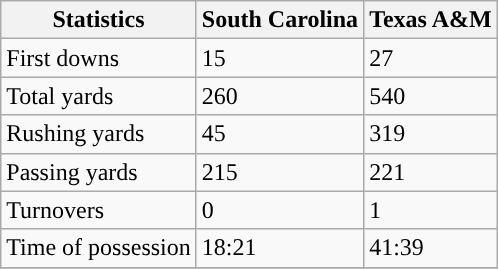<table class="wikitable" style="float: left;">
<tr>
<th>Statistics</th>
<th>South Carolina</th>
<th>Texas A&M</th>
</tr>
<tr>
<td>First downs</td>
<td>15</td>
<td>27</td>
</tr>
<tr>
<td>Total yards</td>
<td>260</td>
<td>540</td>
</tr>
<tr>
<td>Rushing yards</td>
<td>45</td>
<td>319</td>
</tr>
<tr>
<td>Passing yards</td>
<td>215</td>
<td>221</td>
</tr>
<tr>
<td>Turnovers</td>
<td>0</td>
<td>1</td>
</tr>
<tr>
<td>Time of possession</td>
<td>18:21</td>
<td>41:39</td>
</tr>
<tr>
</tr>
</table>
